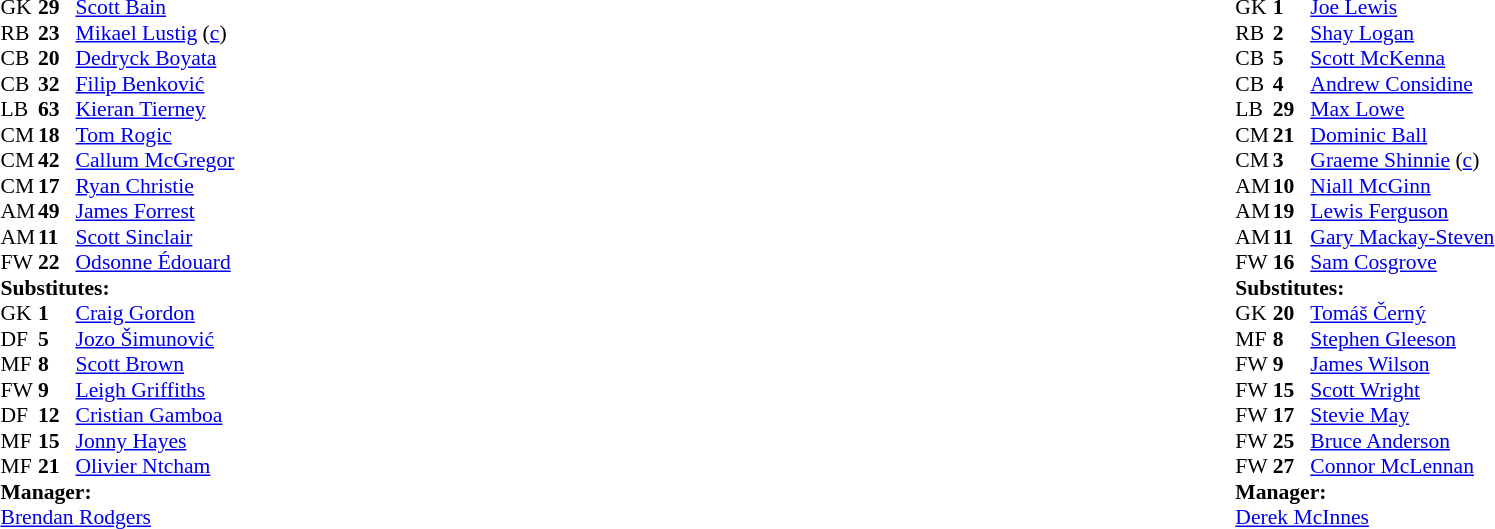<table style="width:100%;">
<tr>
<td style="vertical-align:top; width:40%;"><br><table style="font-size: 90%" cellspacing="0" cellpadding="0">
<tr>
<th width="25"></th>
<th width="25"></th>
</tr>
<tr>
<td>GK</td>
<td><strong>29</strong></td>
<td> <a href='#'>Scott Bain</a></td>
<td></td>
</tr>
<tr>
<td>RB</td>
<td><strong>23</strong></td>
<td> <a href='#'>Mikael Lustig</a> (<a href='#'>c</a>)</td>
<td></td>
</tr>
<tr>
<td>CB</td>
<td><strong>20</strong></td>
<td> <a href='#'>Dedryck Boyata</a></td>
<td></td>
</tr>
<tr>
<td>CB</td>
<td><strong>32</strong></td>
<td> <a href='#'>Filip Benković</a></td>
<td></td>
</tr>
<tr>
<td>LB</td>
<td><strong>63</strong></td>
<td> <a href='#'>Kieran Tierney</a></td>
<td></td>
</tr>
<tr>
<td>CM</td>
<td><strong>18</strong></td>
<td> <a href='#'>Tom Rogic</a> </td>
<td></td>
</tr>
<tr>
<td>CM</td>
<td><strong>42</strong></td>
<td> <a href='#'>Callum McGregor</a></td>
<td></td>
</tr>
<tr>
<td>CM</td>
<td><strong>17</strong></td>
<td> <a href='#'>Ryan Christie</a> </td>
<td></td>
</tr>
<tr>
<td>AM</td>
<td><strong>49</strong></td>
<td> <a href='#'>James Forrest</a> </td>
<td></td>
</tr>
<tr>
<td>AM</td>
<td><strong>11</strong></td>
<td> <a href='#'>Scott Sinclair</a></td>
<td></td>
</tr>
<tr>
<td>FW</td>
<td><strong>22</strong></td>
<td> <a href='#'>Odsonne Édouard</a></td>
<td></td>
</tr>
<tr>
<td colspan=4><strong>Substitutes:</strong></td>
</tr>
<tr>
<td>GK</td>
<td><strong>1</strong></td>
<td> <a href='#'>Craig Gordon</a></td>
<td></td>
</tr>
<tr>
<td>DF</td>
<td><strong>5</strong></td>
<td> <a href='#'>Jozo Šimunović</a></td>
<td></td>
</tr>
<tr>
<td>MF</td>
<td><strong>8</strong></td>
<td> <a href='#'>Scott Brown</a></td>
<td></td>
</tr>
<tr>
<td>FW</td>
<td><strong>9</strong></td>
<td> <a href='#'>Leigh Griffiths</a></td>
<td></td>
</tr>
<tr>
<td>DF</td>
<td><strong>12</strong></td>
<td> <a href='#'>Cristian Gamboa</a></td>
<td></td>
</tr>
<tr>
<td>MF</td>
<td><strong>15</strong></td>
<td> <a href='#'>Jonny Hayes</a></td>
<td></td>
</tr>
<tr>
<td>MF</td>
<td><strong>21</strong></td>
<td> <a href='#'>Olivier Ntcham</a></td>
<td></td>
</tr>
<tr>
<td colspan=4><strong>Manager:</strong></td>
</tr>
<tr>
<td colspan="4"> <a href='#'>Brendan Rodgers</a></td>
</tr>
</table>
</td>
<td style="vertical-align:top; width:50%;"><br><table style="font-size: 90%;margin:auto;" cellspacing="0" cellpadding="0">
<tr>
<th width="25"></th>
<th width="25"></th>
</tr>
<tr>
<td>GK</td>
<td><strong>1</strong></td>
<td> <a href='#'>Joe Lewis</a></td>
<td></td>
</tr>
<tr>
<td>RB</td>
<td><strong>2</strong></td>
<td> <a href='#'>Shay Logan</a> </td>
<td></td>
</tr>
<tr>
<td>CB</td>
<td><strong>5</strong></td>
<td> <a href='#'>Scott McKenna</a></td>
<td></td>
</tr>
<tr>
<td>CB</td>
<td><strong>4</strong></td>
<td> <a href='#'>Andrew Considine</a></td>
<td></td>
</tr>
<tr>
<td>LB</td>
<td><strong>29</strong></td>
<td> <a href='#'>Max Lowe</a></td>
<td></td>
</tr>
<tr>
<td>CM</td>
<td><strong>21</strong></td>
<td> <a href='#'>Dominic Ball</a> </td>
<td></td>
</tr>
<tr>
<td>CM</td>
<td><strong>3</strong></td>
<td> <a href='#'>Graeme Shinnie</a> (<a href='#'>c</a>)</td>
<td></td>
</tr>
<tr>
<td>AM</td>
<td><strong>10</strong></td>
<td> <a href='#'>Niall McGinn</a></td>
<td></td>
</tr>
<tr>
<td>AM</td>
<td><strong>19</strong></td>
<td> <a href='#'>Lewis Ferguson</a> </td>
<td></td>
</tr>
<tr>
<td>AM</td>
<td><strong>11</strong></td>
<td> <a href='#'>Gary Mackay-Steven</a></td>
<td></td>
</tr>
<tr>
<td>FW</td>
<td><strong>16</strong></td>
<td> <a href='#'>Sam Cosgrove</a> </td>
<td></td>
</tr>
<tr>
<td colspan=4><strong>Substitutes:</strong></td>
</tr>
<tr>
<td>GK</td>
<td><strong>20</strong></td>
<td> <a href='#'>Tomáš Černý</a></td>
<td></td>
</tr>
<tr>
<td>MF</td>
<td><strong>8</strong></td>
<td> <a href='#'>Stephen Gleeson</a></td>
<td></td>
</tr>
<tr>
<td>FW</td>
<td><strong>9</strong></td>
<td> <a href='#'>James Wilson</a></td>
<td></td>
</tr>
<tr>
<td>FW</td>
<td><strong>15</strong></td>
<td> <a href='#'>Scott Wright</a></td>
<td></td>
</tr>
<tr>
<td>FW</td>
<td><strong>17</strong></td>
<td> <a href='#'>Stevie May</a></td>
<td></td>
</tr>
<tr>
<td>FW</td>
<td><strong>25</strong></td>
<td> <a href='#'>Bruce Anderson</a></td>
<td></td>
</tr>
<tr>
<td>FW</td>
<td><strong>27</strong></td>
<td> <a href='#'>Connor McLennan</a></td>
<td></td>
</tr>
<tr>
<td colspan=4><strong>Manager:</strong></td>
</tr>
<tr>
<td colspan="4"> <a href='#'>Derek McInnes</a></td>
</tr>
</table>
</td>
</tr>
</table>
